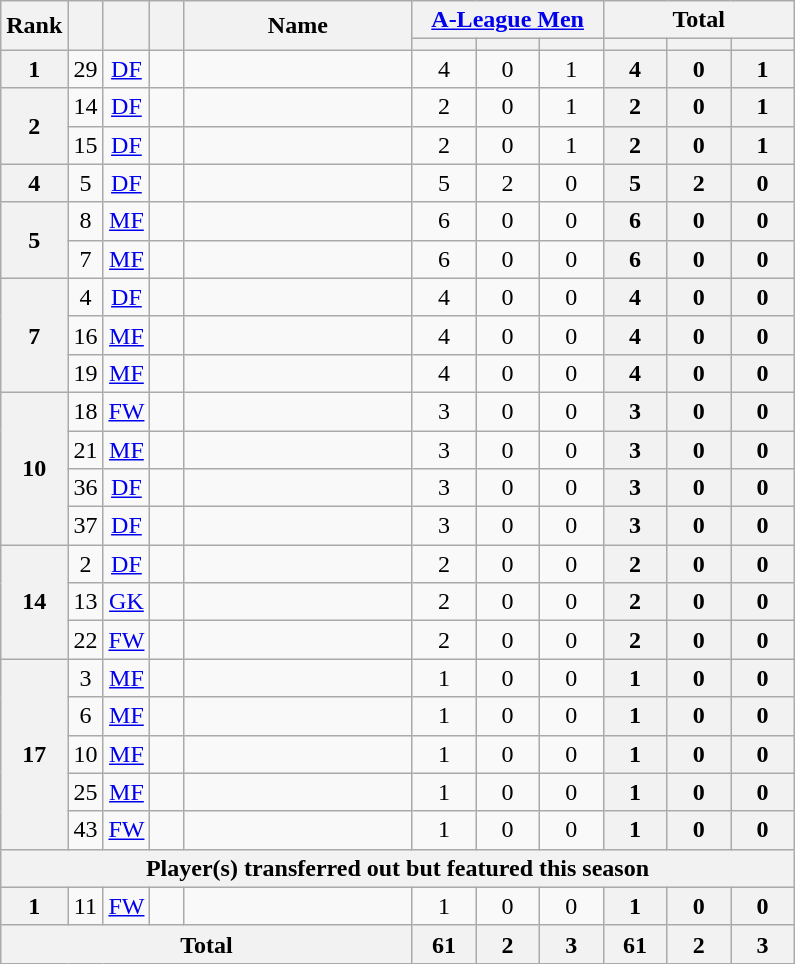<table class="wikitable sortable" style="text-align:center;">
<tr>
<th rowspan="2" width="15">Rank</th>
<th rowspan="2" width="15"></th>
<th rowspan="2" width="15"></th>
<th rowspan="2" width="15"></th>
<th rowspan="2" width="145">Name</th>
<th colspan="3" width="120"><a href='#'>A-League Men</a></th>
<th colspan="3" width="120">Total</th>
</tr>
<tr>
<th style="width:30px"></th>
<th style="width:30px"></th>
<th style="width:30px"></th>
<th style="width:30px"></th>
<th style="width:30px"></th>
<th style="width:30px"></th>
</tr>
<tr>
<th>1</th>
<td>29</td>
<td><a href='#'>DF</a></td>
<td></td>
<td align="left"><br></td>
<td>4</td>
<td>0</td>
<td>1<br></td>
<th>4</th>
<th>0</th>
<th>1</th>
</tr>
<tr>
<th rowspan="2">2</th>
<td>14</td>
<td><a href='#'>DF</a></td>
<td></td>
<td align="left"><br></td>
<td>2</td>
<td>0</td>
<td>1<br></td>
<th>2</th>
<th>0</th>
<th>1</th>
</tr>
<tr>
<td>15</td>
<td><a href='#'>DF</a></td>
<td></td>
<td align="left"><br></td>
<td>2</td>
<td>0</td>
<td>1<br></td>
<th>2</th>
<th>0</th>
<th>1</th>
</tr>
<tr>
<th>4</th>
<td>5</td>
<td><a href='#'>DF</a></td>
<td></td>
<td align="left"><br></td>
<td>5</td>
<td>2</td>
<td>0<br></td>
<th>5</th>
<th>2</th>
<th>0</th>
</tr>
<tr>
<th rowspan="2">5</th>
<td>8</td>
<td><a href='#'>MF</a></td>
<td></td>
<td align="left"><br></td>
<td>6</td>
<td>0</td>
<td>0<br></td>
<th>6</th>
<th>0</th>
<th>0</th>
</tr>
<tr>
<td>7</td>
<td><a href='#'>MF</a></td>
<td></td>
<td align="left"><br></td>
<td>6</td>
<td>0</td>
<td>0<br></td>
<th>6</th>
<th>0</th>
<th>0</th>
</tr>
<tr>
<th rowspan="3">7</th>
<td>4</td>
<td><a href='#'>DF</a></td>
<td></td>
<td align="left"><br></td>
<td>4</td>
<td>0</td>
<td>0<br></td>
<th>4</th>
<th>0</th>
<th>0</th>
</tr>
<tr>
<td>16</td>
<td><a href='#'>MF</a></td>
<td></td>
<td align="left"><br></td>
<td>4</td>
<td>0</td>
<td>0<br></td>
<th>4</th>
<th>0</th>
<th>0</th>
</tr>
<tr>
<td>19</td>
<td><a href='#'>MF</a></td>
<td></td>
<td align="left"><br></td>
<td>4</td>
<td>0</td>
<td>0<br></td>
<th>4</th>
<th>0</th>
<th>0</th>
</tr>
<tr>
<th rowspan="4">10</th>
<td>18</td>
<td><a href='#'>FW</a></td>
<td></td>
<td align="left"><br></td>
<td>3</td>
<td>0</td>
<td>0<br></td>
<th>3</th>
<th>0</th>
<th>0</th>
</tr>
<tr>
<td>21</td>
<td><a href='#'>MF</a></td>
<td></td>
<td align="left"><br></td>
<td>3</td>
<td>0</td>
<td>0<br></td>
<th>3</th>
<th>0</th>
<th>0</th>
</tr>
<tr>
<td>36</td>
<td><a href='#'>DF</a></td>
<td></td>
<td align="left"><br></td>
<td>3</td>
<td>0</td>
<td>0<br></td>
<th>3</th>
<th>0</th>
<th>0</th>
</tr>
<tr>
<td>37</td>
<td><a href='#'>DF</a></td>
<td></td>
<td align="left"><br></td>
<td>3</td>
<td>0</td>
<td>0<br></td>
<th>3</th>
<th>0</th>
<th>0</th>
</tr>
<tr>
<th rowspan="3">14</th>
<td>2</td>
<td><a href='#'>DF</a></td>
<td></td>
<td align="left"><br></td>
<td>2</td>
<td>0</td>
<td>0<br></td>
<th>2</th>
<th>0</th>
<th>0</th>
</tr>
<tr>
<td>13</td>
<td><a href='#'>GK</a></td>
<td></td>
<td align="left"><br></td>
<td>2</td>
<td>0</td>
<td>0<br></td>
<th>2</th>
<th>0</th>
<th>0</th>
</tr>
<tr>
<td>22</td>
<td><a href='#'>FW</a></td>
<td></td>
<td align="left"><br></td>
<td>2</td>
<td>0</td>
<td>0<br></td>
<th>2</th>
<th>0</th>
<th>0</th>
</tr>
<tr>
<th rowspan="5">17</th>
<td>3</td>
<td><a href='#'>MF</a></td>
<td></td>
<td align="left"><br></td>
<td>1</td>
<td>0</td>
<td>0<br></td>
<th>1</th>
<th>0</th>
<th>0</th>
</tr>
<tr>
<td>6</td>
<td><a href='#'>MF</a></td>
<td></td>
<td align="left"><br></td>
<td>1</td>
<td>0</td>
<td>0<br></td>
<th>1</th>
<th>0</th>
<th>0</th>
</tr>
<tr>
<td>10</td>
<td><a href='#'>MF</a></td>
<td></td>
<td align="left"><br></td>
<td>1</td>
<td>0</td>
<td>0<br></td>
<th>1</th>
<th>0</th>
<th>0</th>
</tr>
<tr>
<td>25</td>
<td><a href='#'>MF</a></td>
<td></td>
<td align="left"><br></td>
<td>1</td>
<td>0</td>
<td>0<br></td>
<th>1</th>
<th>0</th>
<th>0</th>
</tr>
<tr>
<td>43</td>
<td><a href='#'>FW</a></td>
<td></td>
<td align="left"><br></td>
<td>1</td>
<td>0</td>
<td>0<br></td>
<th>1</th>
<th>0</th>
<th>0</th>
</tr>
<tr>
<th colspan="11">Player(s) transferred out but featured this season</th>
</tr>
<tr>
<th>1</th>
<td>11</td>
<td><a href='#'>FW</a></td>
<td></td>
<td align="left"><br></td>
<td>1</td>
<td>0</td>
<td>0<br></td>
<th>1</th>
<th>0</th>
<th>0</th>
</tr>
<tr>
<th colspan="5">Total<br></th>
<th>61</th>
<th>2</th>
<th>3<br></th>
<th>61</th>
<th>2</th>
<th>3</th>
</tr>
</table>
